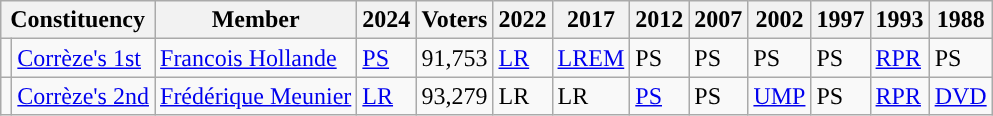<table class="wikitable sortable">
<tr>
<th colspan="2">Constituency</th>
<th>Member</th>
<th>2024</th>
<th>Voters</th>
<th>2022</th>
<th>2017</th>
<th>2012</th>
<th>2007</th>
<th>2002</th>
<th>1997</th>
<th>1993</th>
<th>1988</th>
</tr>
<tr>
<td style="background-color: "></td>
<td><a href='#'>Corrèze's 1st</a></td>
<td><a href='#'>Francois Hollande</a></td>
<td bgcolor=><a href='#'>PS</a></td>
<td>91,753</td>
<td><a href='#'>LR</a></td>
<td><a href='#'>LREM</a></td>
<td bgcolor=>PS</td>
<td bgcolor=>PS</td>
<td bgcolor=>PS</td>
<td bgcolor=>PS</td>
<td bgcolor=><a href='#'>RPR</a></td>
<td bgcolor=>PS</td>
</tr>
<tr>
<td style="background-color: "></td>
<td><a href='#'>Corrèze's 2nd</a></td>
<td><a href='#'>Frédérique Meunier</a></td>
<td><a href='#'>LR</a></td>
<td>93,279</td>
<td>LR</td>
<td>LR</td>
<td bgcolor=><a href='#'>PS</a></td>
<td bgcolor=>PS</td>
<td bgcolor=><a href='#'>UMP</a></td>
<td bgcolor=>PS</td>
<td bgcolor=><a href='#'>RPR</a></td>
<td bgcolor=><a href='#'>DVD</a></td>
</tr>
</table>
